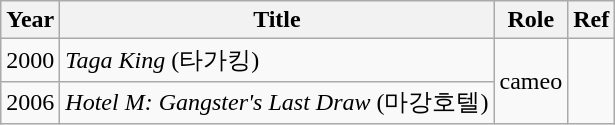<table class="wikitable">
<tr>
<th>Year</th>
<th>Title</th>
<th>Role</th>
<th>Ref</th>
</tr>
<tr>
<td>2000</td>
<td><em>Taga King</em> (타가킹)</td>
<td rowspan="2">cameo</td>
<td rowspan="2"></td>
</tr>
<tr>
<td>2006</td>
<td><em>Hotel M: Gangster's Last Draw</em> (마강호텔)</td>
</tr>
</table>
